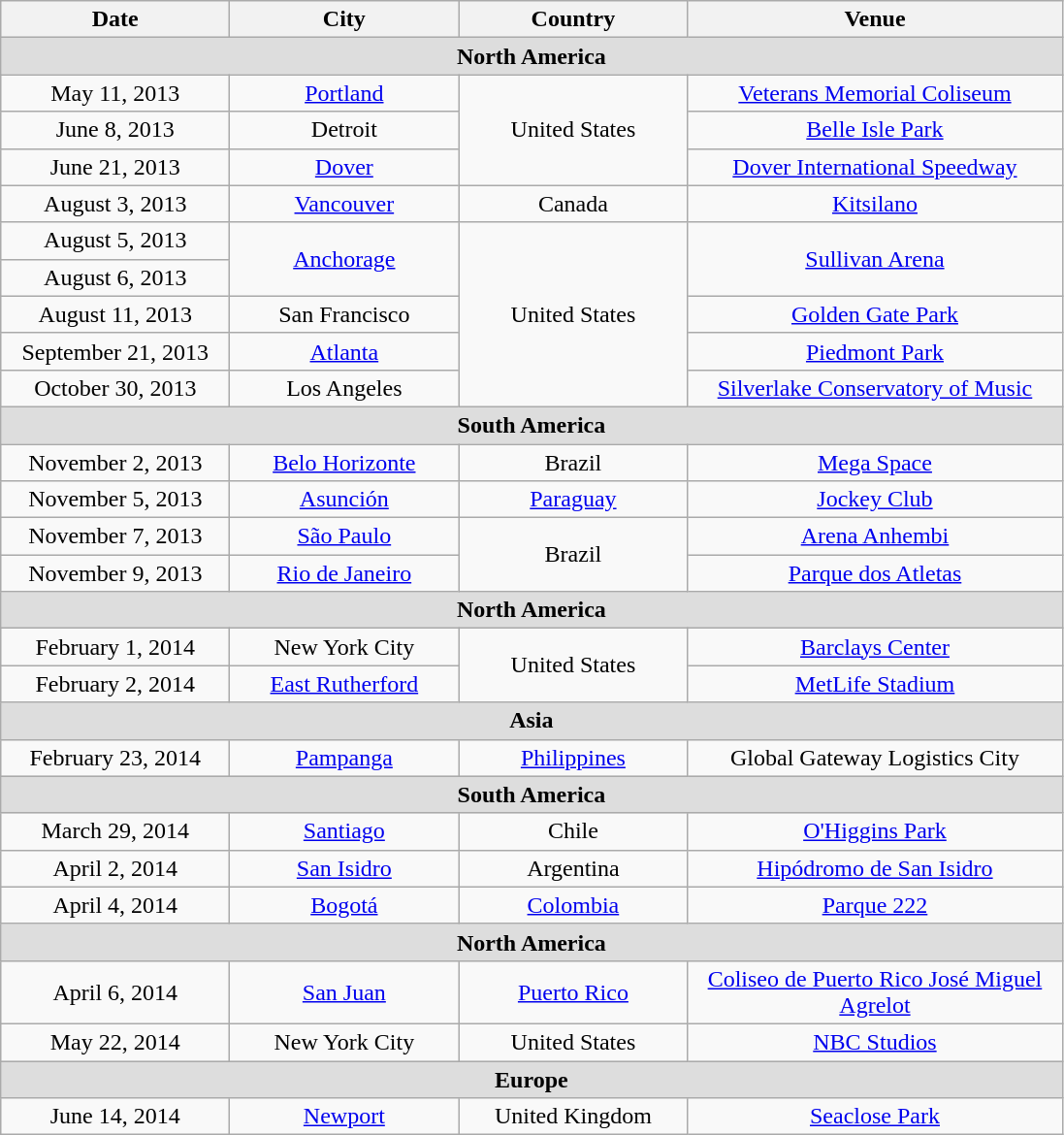<table class="wikitable" style="text-align:center">
<tr>
<th style="width:150px;">Date</th>
<th style="width:150px;">City</th>
<th style="width:150px;">Country</th>
<th style="width:250px;">Venue</th>
</tr>
<tr style="background:#ddd;">
<td colspan="4"><strong>North America</strong></td>
</tr>
<tr>
<td>May 11, 2013</td>
<td><a href='#'>Portland</a></td>
<td rowspan="3">United States</td>
<td><a href='#'>Veterans Memorial Coliseum</a></td>
</tr>
<tr>
<td>June 8, 2013</td>
<td>Detroit</td>
<td><a href='#'>Belle Isle Park</a></td>
</tr>
<tr>
<td>June 21, 2013 </td>
<td><a href='#'>Dover</a></td>
<td><a href='#'>Dover International Speedway</a></td>
</tr>
<tr>
<td>August 3, 2013 </td>
<td><a href='#'>Vancouver</a></td>
<td>Canada</td>
<td><a href='#'>Kitsilano</a></td>
</tr>
<tr>
<td>August 5, 2013</td>
<td rowspan="2"><a href='#'>Anchorage</a></td>
<td rowspan="5">United States</td>
<td rowspan="2"><a href='#'>Sullivan Arena</a></td>
</tr>
<tr>
<td>August 6, 2013</td>
</tr>
<tr>
<td>August 11, 2013 </td>
<td>San Francisco</td>
<td><a href='#'>Golden Gate Park</a></td>
</tr>
<tr>
<td>September 21, 2013 </td>
<td><a href='#'>Atlanta</a></td>
<td><a href='#'>Piedmont Park</a></td>
</tr>
<tr>
<td>October 30, 2013 </td>
<td>Los Angeles</td>
<td><a href='#'>Silverlake Conservatory of Music</a></td>
</tr>
<tr style="background:#ddd;">
<td colspan="4"><strong>South America</strong></td>
</tr>
<tr>
<td>November 2, 2013 </td>
<td><a href='#'>Belo Horizonte</a></td>
<td>Brazil</td>
<td><a href='#'>Mega Space</a></td>
</tr>
<tr>
<td>November 5, 2013</td>
<td><a href='#'>Asunción</a></td>
<td><a href='#'>Paraguay</a></td>
<td><a href='#'>Jockey Club</a></td>
</tr>
<tr>
<td>November 7, 2013</td>
<td><a href='#'>São Paulo</a></td>
<td rowspan="2">Brazil</td>
<td><a href='#'>Arena Anhembi</a></td>
</tr>
<tr>
<td>November 9, 2013 </td>
<td><a href='#'>Rio de Janeiro</a></td>
<td><a href='#'>Parque dos Atletas</a></td>
</tr>
<tr style="background:#ddd;">
<td colspan="4"><strong>North America</strong></td>
</tr>
<tr>
<td>February 1, 2014 </td>
<td>New York City</td>
<td rowspan="2">United States</td>
<td><a href='#'>Barclays Center</a></td>
</tr>
<tr>
<td>February 2, 2014 </td>
<td><a href='#'>East Rutherford</a></td>
<td><a href='#'>MetLife Stadium</a></td>
</tr>
<tr style="background:#ddd;">
<td colspan="4"><strong>Asia</strong></td>
</tr>
<tr>
<td>February 23, 2014 </td>
<td><a href='#'>Pampanga</a></td>
<td><a href='#'>Philippines</a></td>
<td>Global Gateway Logistics City</td>
</tr>
<tr style="background:#ddd;">
<td colspan="4"><strong>South America</strong></td>
</tr>
<tr>
<td>March 29, 2014 </td>
<td><a href='#'>Santiago</a></td>
<td>Chile</td>
<td><a href='#'>O'Higgins Park</a></td>
</tr>
<tr>
<td>April 2, 2014 </td>
<td><a href='#'>San Isidro</a></td>
<td>Argentina</td>
<td><a href='#'>Hipódromo de San Isidro</a></td>
</tr>
<tr>
<td>April 4, 2014</td>
<td><a href='#'>Bogotá</a></td>
<td><a href='#'>Colombia</a></td>
<td><a href='#'>Parque 222</a></td>
</tr>
<tr style="background:#ddd;">
<td colspan="4"><strong>North America</strong></td>
</tr>
<tr>
<td>April 6, 2014</td>
<td><a href='#'>San Juan</a></td>
<td><a href='#'>Puerto Rico</a></td>
<td><a href='#'>Coliseo de Puerto Rico José Miguel Agrelot</a></td>
</tr>
<tr>
<td>May 22, 2014 </td>
<td>New York City</td>
<td>United States</td>
<td><a href='#'>NBC Studios</a></td>
</tr>
<tr style="background:#ddd;">
<td colspan="4"><strong>Europe</strong></td>
</tr>
<tr>
<td>June 14, 2014</td>
<td><a href='#'>Newport</a></td>
<td>United Kingdom</td>
<td><a href='#'>Seaclose Park</a></td>
</tr>
</table>
